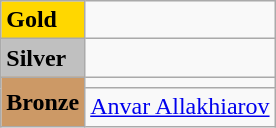<table class="wikitable">
<tr>
<td bgcolor="gold"><strong>Gold</strong></td>
<td></td>
</tr>
<tr>
<td bgcolor="silver"><strong>Silver</strong></td>
<td></td>
</tr>
<tr>
<td rowspan="2" bgcolor="#cc9966"><strong>Bronze</strong></td>
<td></td>
</tr>
<tr>
<td {{flagathlete> <a href='#'>Anvar Allakhiarov</a> </td>
</tr>
</table>
